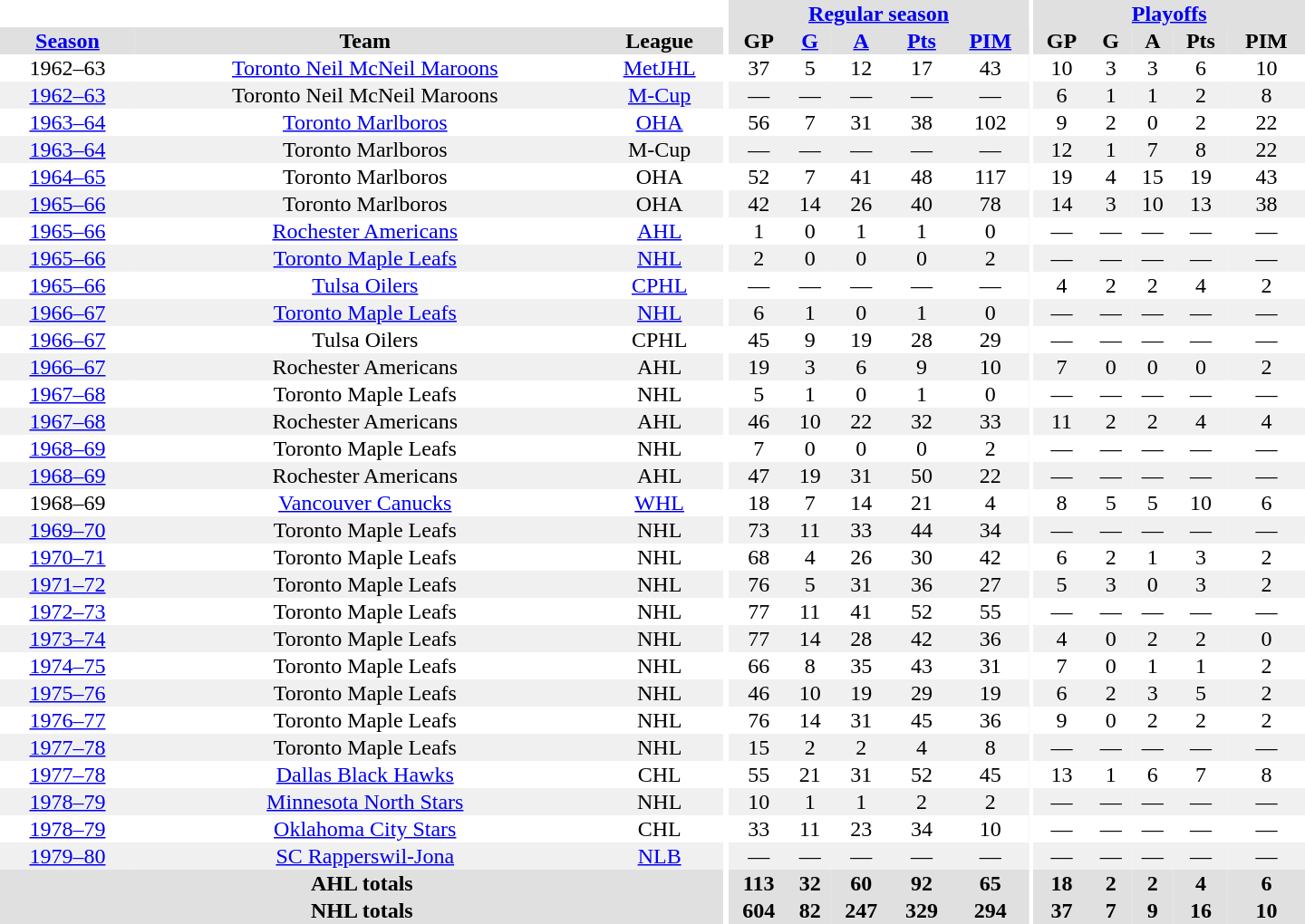<table border="0" cellpadding="1" cellspacing="0" style="text-align:center; width:60em">
<tr bgcolor="#e0e0e0">
<th colspan="3" bgcolor="#ffffff"></th>
<th rowspan="100" bgcolor="#ffffff"></th>
<th colspan="5"><a href='#'>Regular season</a></th>
<th rowspan="100" bgcolor="#ffffff"></th>
<th colspan="5"><a href='#'>Playoffs</a></th>
</tr>
<tr bgcolor="#e0e0e0">
<th><a href='#'>Season</a></th>
<th>Team</th>
<th>League</th>
<th>GP</th>
<th><a href='#'>G</a></th>
<th><a href='#'>A</a></th>
<th><a href='#'>Pts</a></th>
<th><a href='#'>PIM</a></th>
<th>GP</th>
<th>G</th>
<th>A</th>
<th>Pts</th>
<th>PIM</th>
</tr>
<tr>
<td>1962–63</td>
<td><a href='#'>Toronto Neil McNeil Maroons</a></td>
<td><a href='#'>MetJHL</a></td>
<td>37</td>
<td>5</td>
<td>12</td>
<td>17</td>
<td>43</td>
<td>10</td>
<td>3</td>
<td>3</td>
<td>6</td>
<td>10</td>
</tr>
<tr bgcolor="#f0f0f0">
<td><a href='#'>1962–63</a></td>
<td>Toronto Neil McNeil Maroons</td>
<td><a href='#'>M-Cup</a></td>
<td>—</td>
<td>—</td>
<td>—</td>
<td>—</td>
<td>—</td>
<td>6</td>
<td>1</td>
<td>1</td>
<td>2</td>
<td>8</td>
</tr>
<tr>
<td><a href='#'>1963–64</a></td>
<td><a href='#'>Toronto Marlboros</a></td>
<td><a href='#'>OHA</a></td>
<td>56</td>
<td>7</td>
<td>31</td>
<td>38</td>
<td>102</td>
<td>9</td>
<td>2</td>
<td>0</td>
<td>2</td>
<td>22</td>
</tr>
<tr bgcolor="#f0f0f0">
<td><a href='#'>1963–64</a></td>
<td>Toronto Marlboros</td>
<td>M-Cup</td>
<td>—</td>
<td>—</td>
<td>—</td>
<td>—</td>
<td>—</td>
<td>12</td>
<td>1</td>
<td>7</td>
<td>8</td>
<td>22</td>
</tr>
<tr>
<td><a href='#'>1964–65</a></td>
<td>Toronto Marlboros</td>
<td>OHA</td>
<td>52</td>
<td>7</td>
<td>41</td>
<td>48</td>
<td>117</td>
<td>19</td>
<td>4</td>
<td>15</td>
<td>19</td>
<td>43</td>
</tr>
<tr bgcolor="#f0f0f0">
<td><a href='#'>1965–66</a></td>
<td>Toronto Marlboros</td>
<td>OHA</td>
<td>42</td>
<td>14</td>
<td>26</td>
<td>40</td>
<td>78</td>
<td>14</td>
<td>3</td>
<td>10</td>
<td>13</td>
<td>38</td>
</tr>
<tr>
<td><a href='#'>1965–66</a></td>
<td><a href='#'>Rochester Americans</a></td>
<td><a href='#'>AHL</a></td>
<td>1</td>
<td>0</td>
<td>1</td>
<td>1</td>
<td>0</td>
<td>—</td>
<td>—</td>
<td>—</td>
<td>—</td>
<td>—</td>
</tr>
<tr bgcolor="#f0f0f0">
<td><a href='#'>1965–66</a></td>
<td><a href='#'>Toronto Maple Leafs</a></td>
<td><a href='#'>NHL</a></td>
<td>2</td>
<td>0</td>
<td>0</td>
<td>0</td>
<td>2</td>
<td>—</td>
<td>—</td>
<td>—</td>
<td>—</td>
<td>—</td>
</tr>
<tr>
<td><a href='#'>1965–66</a></td>
<td><a href='#'>Tulsa Oilers</a></td>
<td><a href='#'>CPHL</a></td>
<td>—</td>
<td>—</td>
<td>—</td>
<td>—</td>
<td>—</td>
<td>4</td>
<td>2</td>
<td>2</td>
<td>4</td>
<td>2</td>
</tr>
<tr bgcolor="#f0f0f0">
<td><a href='#'>1966–67</a></td>
<td><a href='#'>Toronto Maple Leafs</a></td>
<td><a href='#'>NHL</a></td>
<td>6</td>
<td>1</td>
<td>0</td>
<td>1</td>
<td>0</td>
<td>—</td>
<td>—</td>
<td>—</td>
<td>—</td>
<td>—</td>
</tr>
<tr>
<td><a href='#'>1966–67</a></td>
<td>Tulsa Oilers</td>
<td>CPHL</td>
<td>45</td>
<td>9</td>
<td>19</td>
<td>28</td>
<td>29</td>
<td>—</td>
<td>—</td>
<td>—</td>
<td>—</td>
<td>—</td>
</tr>
<tr bgcolor="#f0f0f0">
<td><a href='#'>1966–67</a></td>
<td>Rochester Americans</td>
<td>AHL</td>
<td>19</td>
<td>3</td>
<td>6</td>
<td>9</td>
<td>10</td>
<td>7</td>
<td>0</td>
<td>0</td>
<td>0</td>
<td>2</td>
</tr>
<tr>
<td><a href='#'>1967–68</a></td>
<td>Toronto Maple Leafs</td>
<td>NHL</td>
<td>5</td>
<td>1</td>
<td>0</td>
<td>1</td>
<td>0</td>
<td>—</td>
<td>—</td>
<td>—</td>
<td>—</td>
<td>—</td>
</tr>
<tr bgcolor="#f0f0f0">
<td><a href='#'>1967–68</a></td>
<td>Rochester Americans</td>
<td>AHL</td>
<td>46</td>
<td>10</td>
<td>22</td>
<td>32</td>
<td>33</td>
<td>11</td>
<td>2</td>
<td>2</td>
<td>4</td>
<td>4</td>
</tr>
<tr>
<td><a href='#'>1968–69</a></td>
<td>Toronto Maple Leafs</td>
<td>NHL</td>
<td>7</td>
<td>0</td>
<td>0</td>
<td>0</td>
<td>2</td>
<td>—</td>
<td>—</td>
<td>—</td>
<td>—</td>
<td>—</td>
</tr>
<tr bgcolor="#f0f0f0">
<td><a href='#'>1968–69</a></td>
<td>Rochester Americans</td>
<td>AHL</td>
<td>47</td>
<td>19</td>
<td>31</td>
<td>50</td>
<td>22</td>
<td>—</td>
<td>—</td>
<td>—</td>
<td>—</td>
<td>—</td>
</tr>
<tr>
<td>1968–69</td>
<td><a href='#'>Vancouver Canucks</a></td>
<td><a href='#'>WHL</a></td>
<td>18</td>
<td>7</td>
<td>14</td>
<td>21</td>
<td>4</td>
<td>8</td>
<td>5</td>
<td>5</td>
<td>10</td>
<td>6</td>
</tr>
<tr bgcolor="#f0f0f0">
<td><a href='#'>1969–70</a></td>
<td>Toronto Maple Leafs</td>
<td>NHL</td>
<td>73</td>
<td>11</td>
<td>33</td>
<td>44</td>
<td>34</td>
<td>—</td>
<td>—</td>
<td>—</td>
<td>—</td>
<td>—</td>
</tr>
<tr>
<td><a href='#'>1970–71</a></td>
<td>Toronto Maple Leafs</td>
<td>NHL</td>
<td>68</td>
<td>4</td>
<td>26</td>
<td>30</td>
<td>42</td>
<td>6</td>
<td>2</td>
<td>1</td>
<td>3</td>
<td>2</td>
</tr>
<tr bgcolor="#f0f0f0">
<td><a href='#'>1971–72</a></td>
<td>Toronto Maple Leafs</td>
<td>NHL</td>
<td>76</td>
<td>5</td>
<td>31</td>
<td>36</td>
<td>27</td>
<td>5</td>
<td>3</td>
<td>0</td>
<td>3</td>
<td>2</td>
</tr>
<tr>
<td><a href='#'>1972–73</a></td>
<td>Toronto Maple Leafs</td>
<td>NHL</td>
<td>77</td>
<td>11</td>
<td>41</td>
<td>52</td>
<td>55</td>
<td>—</td>
<td>—</td>
<td>—</td>
<td>—</td>
<td>—</td>
</tr>
<tr bgcolor="#f0f0f0">
<td><a href='#'>1973–74</a></td>
<td>Toronto Maple Leafs</td>
<td>NHL</td>
<td>77</td>
<td>14</td>
<td>28</td>
<td>42</td>
<td>36</td>
<td>4</td>
<td>0</td>
<td>2</td>
<td>2</td>
<td>0</td>
</tr>
<tr>
<td><a href='#'>1974–75</a></td>
<td>Toronto Maple Leafs</td>
<td>NHL</td>
<td>66</td>
<td>8</td>
<td>35</td>
<td>43</td>
<td>31</td>
<td>7</td>
<td>0</td>
<td>1</td>
<td>1</td>
<td>2</td>
</tr>
<tr bgcolor="#f0f0f0">
<td><a href='#'>1975–76</a></td>
<td>Toronto Maple Leafs</td>
<td>NHL</td>
<td>46</td>
<td>10</td>
<td>19</td>
<td>29</td>
<td>19</td>
<td>6</td>
<td>2</td>
<td>3</td>
<td>5</td>
<td>2</td>
</tr>
<tr>
<td><a href='#'>1976–77</a></td>
<td>Toronto Maple Leafs</td>
<td>NHL</td>
<td>76</td>
<td>14</td>
<td>31</td>
<td>45</td>
<td>36</td>
<td>9</td>
<td>0</td>
<td>2</td>
<td>2</td>
<td>2</td>
</tr>
<tr bgcolor="#f0f0f0">
<td><a href='#'>1977–78</a></td>
<td>Toronto Maple Leafs</td>
<td>NHL</td>
<td>15</td>
<td>2</td>
<td>2</td>
<td>4</td>
<td>8</td>
<td>—</td>
<td>—</td>
<td>—</td>
<td>—</td>
<td>—</td>
</tr>
<tr>
<td><a href='#'>1977–78</a></td>
<td><a href='#'>Dallas Black Hawks</a></td>
<td>CHL</td>
<td>55</td>
<td>21</td>
<td>31</td>
<td>52</td>
<td>45</td>
<td>13</td>
<td>1</td>
<td>6</td>
<td>7</td>
<td>8</td>
</tr>
<tr bgcolor="#f0f0f0">
<td><a href='#'>1978–79</a></td>
<td><a href='#'>Minnesota North Stars</a></td>
<td>NHL</td>
<td>10</td>
<td>1</td>
<td>1</td>
<td>2</td>
<td>2</td>
<td>—</td>
<td>—</td>
<td>—</td>
<td>—</td>
<td>—</td>
</tr>
<tr>
<td><a href='#'>1978–79</a></td>
<td><a href='#'>Oklahoma City Stars</a></td>
<td>CHL</td>
<td>33</td>
<td>11</td>
<td>23</td>
<td>34</td>
<td>10</td>
<td>—</td>
<td>—</td>
<td>—</td>
<td>—</td>
<td>—</td>
</tr>
<tr bgcolor="#f0f0f0">
<td><a href='#'>1979–80</a></td>
<td><a href='#'>SC Rapperswil-Jona</a></td>
<td><a href='#'>NLB</a></td>
<td>—</td>
<td>—</td>
<td>—</td>
<td>—</td>
<td>—</td>
<td>—</td>
<td>—</td>
<td>—</td>
<td>—</td>
<td>—</td>
</tr>
<tr bgcolor="#e0e0e0">
<th colspan="3">AHL totals</th>
<th>113</th>
<th>32</th>
<th>60</th>
<th>92</th>
<th>65</th>
<th>18</th>
<th>2</th>
<th>2</th>
<th>4</th>
<th>6</th>
</tr>
<tr bgcolor="#e0e0e0">
<th colspan="3">NHL totals</th>
<th>604</th>
<th>82</th>
<th>247</th>
<th>329</th>
<th>294</th>
<th>37</th>
<th>7</th>
<th>9</th>
<th>16</th>
<th>10</th>
</tr>
</table>
